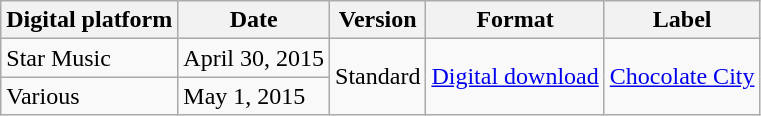<table class="wikitable">
<tr>
<th>Digital platform</th>
<th>Date</th>
<th>Version</th>
<th>Format</th>
<th>Label</th>
</tr>
<tr>
<td>Star Music</td>
<td>April 30, 2015</td>
<td rowspan="2">Standard</td>
<td rowspan="2"><a href='#'>Digital download</a></td>
<td rowspan="2"><a href='#'>Chocolate City</a></td>
</tr>
<tr>
<td>Various</td>
<td>May 1, 2015</td>
</tr>
</table>
